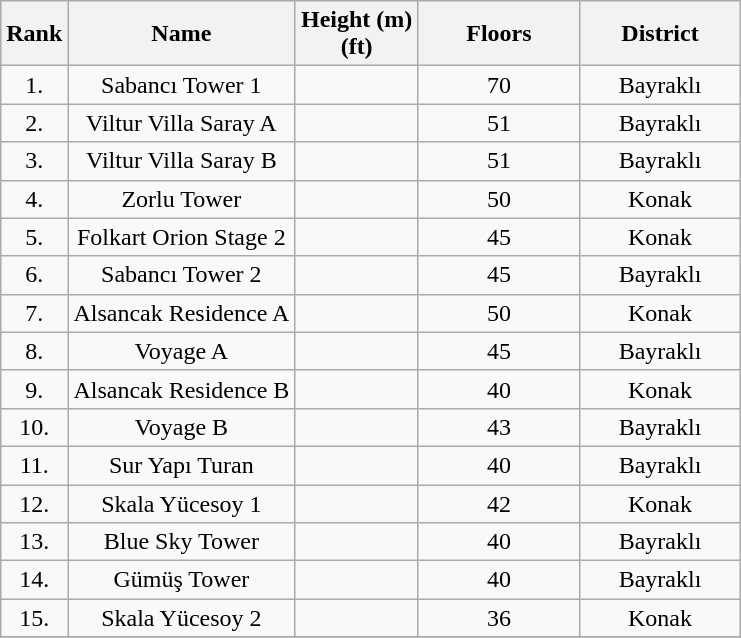<table class="wikitable" border="1">
<tr>
<th>Rank</th>
<th>Name</th>
<th width="75">Height (m) <br> (ft)</th>
<th width="100">Floors</th>
<th width="100">District</th>
</tr>
<tr>
<td align="center">1.</td>
<td align="center">Sabancı Tower 1</td>
<td align="center"></td>
<td align="center">70</td>
<td align="center">Bayraklı</td>
</tr>
<tr>
<td align="center">2.</td>
<td align="center">Viltur Villa Saray A</td>
<td align="center"></td>
<td align="center">51</td>
<td align="center">Bayraklı</td>
</tr>
<tr>
<td align="center">3.</td>
<td align="center">Viltur Villa Saray B</td>
<td align="center"></td>
<td align="center">51</td>
<td align="center">Bayraklı</td>
</tr>
<tr>
<td align="center">4.</td>
<td align="center">Zorlu Tower</td>
<td align="center"></td>
<td align="center">50</td>
<td align="center">Konak</td>
</tr>
<tr>
<td align="center">5.</td>
<td align="center">Folkart Orion Stage 2</td>
<td align="center"></td>
<td align="center">45</td>
<td align="center">Konak</td>
</tr>
<tr>
<td align="center">6.</td>
<td align="center">Sabancı Tower 2</td>
<td align="center"></td>
<td align="center">45</td>
<td align="center">Bayraklı</td>
</tr>
<tr>
<td align="center">7.</td>
<td align="center">Alsancak Residence A</td>
<td align="center"></td>
<td align="center">50</td>
<td align="center">Konak</td>
</tr>
<tr>
<td align="center">8.</td>
<td align="center">Voyage A</td>
<td align="center"></td>
<td align="center">45</td>
<td align="center">Bayraklı</td>
</tr>
<tr>
<td align="center">9.</td>
<td align="center">Alsancak Residence B</td>
<td align="center"></td>
<td align="center">40</td>
<td align="center">Konak</td>
</tr>
<tr>
<td align="center">10.</td>
<td align="center">Voyage B</td>
<td align="center"></td>
<td align="center">43</td>
<td align="center">Bayraklı</td>
</tr>
<tr>
<td align="center">11.</td>
<td align="center">Sur Yapı Turan</td>
<td align="center"></td>
<td align="center">40</td>
<td align="center">Bayraklı</td>
</tr>
<tr>
<td align="center">12.</td>
<td align="center">Skala Yücesoy 1</td>
<td align="center"></td>
<td align="center">42</td>
<td align="center">Konak</td>
</tr>
<tr>
<td align="center">13.</td>
<td align="center">Blue Sky Tower</td>
<td align="center"></td>
<td align="center">40</td>
<td align="center">Bayraklı</td>
</tr>
<tr>
<td align="center">14.</td>
<td align="center">Gümüş Tower</td>
<td align="center"></td>
<td align="center">40</td>
<td align="center">Bayraklı</td>
</tr>
<tr>
<td align="center">15.</td>
<td align="center">Skala Yücesoy 2</td>
<td align="center"></td>
<td align="center">36</td>
<td align="center">Konak</td>
</tr>
<tr>
</tr>
</table>
